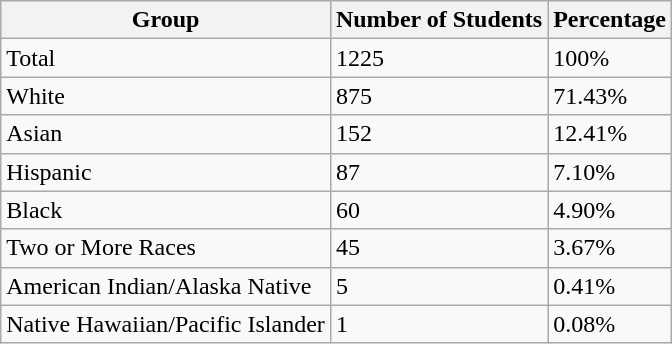<table class="wikitable">
<tr>
<th>Group</th>
<th>Number of Students</th>
<th>Percentage</th>
</tr>
<tr>
<td>Total</td>
<td>1225</td>
<td>100%</td>
</tr>
<tr>
<td>White</td>
<td>875</td>
<td>71.43%</td>
</tr>
<tr>
<td>Asian</td>
<td>152</td>
<td>12.41%</td>
</tr>
<tr>
<td>Hispanic</td>
<td>87</td>
<td>7.10%</td>
</tr>
<tr>
<td>Black</td>
<td>60</td>
<td>4.90%</td>
</tr>
<tr>
<td>Two or More Races</td>
<td>45</td>
<td>3.67%</td>
</tr>
<tr>
<td>American Indian/Alaska Native</td>
<td>5</td>
<td>0.41%</td>
</tr>
<tr>
<td>Native Hawaiian/Pacific Islander</td>
<td>1</td>
<td>0.08%</td>
</tr>
</table>
